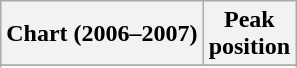<table class="wikitable sortable plainrowheaders" style="text-align:center">
<tr>
<th>Chart (2006–2007)</th>
<th>Peak<br>position</th>
</tr>
<tr>
</tr>
<tr>
</tr>
<tr>
</tr>
<tr>
</tr>
<tr>
</tr>
<tr>
</tr>
</table>
